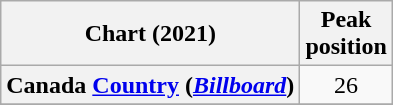<table class="wikitable sortable plainrowheaders" style="text-align:center;">
<tr>
<th>Chart (2021)</th>
<th>Peak <br> position</th>
</tr>
<tr>
<th scope="row">Canada <a href='#'>Country</a> (<a href='#'><em>Billboard</em></a>)</th>
<td>26</td>
</tr>
<tr>
</tr>
</table>
